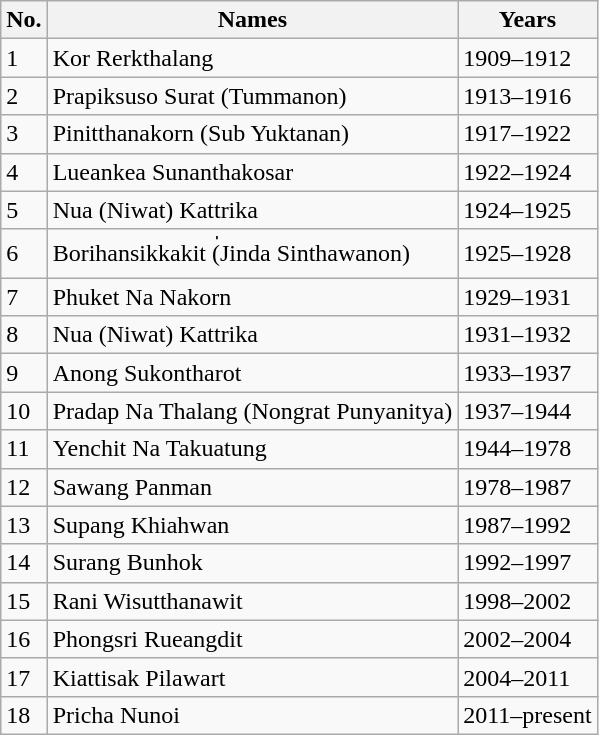<table class="wikitable">
<tr>
<th>No.</th>
<th>Names</th>
<th>Years</th>
</tr>
<tr>
<td>1</td>
<td>Kor Rerkthalang</td>
<td>1909–1912</td>
</tr>
<tr>
<td>2</td>
<td>Prapiksuso Surat (Tummanon)</td>
<td>1913–1916</td>
</tr>
<tr>
<td>3</td>
<td>Pinitthanakorn (Sub Yuktanan)</td>
<td>1917–1922</td>
</tr>
<tr>
<td>4</td>
<td>Lueankea Sunanthakosar</td>
<td>1922–1924</td>
</tr>
<tr>
<td>5</td>
<td>Nua (Niwat) Kattrika</td>
<td>1924–1925</td>
</tr>
<tr>
<td>6</td>
<td>Borihansikkakit (่Jinda Sinthawanon)</td>
<td>1925–1928</td>
</tr>
<tr>
<td>7</td>
<td>Phuket Na Nakorn</td>
<td>1929–1931</td>
</tr>
<tr>
<td>8</td>
<td>Nua (Niwat) Kattrika</td>
<td>1931–1932</td>
</tr>
<tr>
<td>9</td>
<td>Anong Sukontharot</td>
<td>1933–1937</td>
</tr>
<tr>
<td>10</td>
<td>Pradap Na Thalang (Nongrat Punyanitya)</td>
<td>1937–1944</td>
</tr>
<tr>
<td>11</td>
<td>Yenchit Na Takuatung</td>
<td>1944–1978</td>
</tr>
<tr>
<td>12</td>
<td>Sawang Panman</td>
<td>1978–1987</td>
</tr>
<tr>
<td>13</td>
<td>Supang Khiahwan</td>
<td>1987–1992</td>
</tr>
<tr>
<td>14</td>
<td>Surang Bunhok</td>
<td>1992–1997</td>
</tr>
<tr>
<td>15</td>
<td>Rani Wisutthanawit</td>
<td>1998–2002</td>
</tr>
<tr>
<td>16</td>
<td>Phongsri Rueangdit</td>
<td>2002–2004</td>
</tr>
<tr>
<td>17</td>
<td>Kiattisak Pilawart</td>
<td>2004–2011</td>
</tr>
<tr>
<td>18</td>
<td>Pricha Nunoi</td>
<td>2011–present</td>
</tr>
</table>
